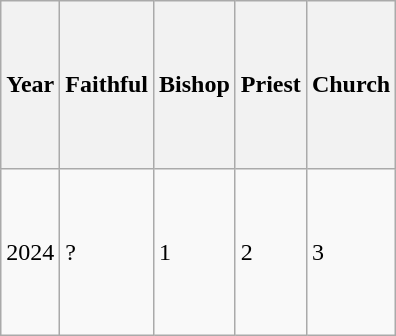<table class=wikitable style=height:14em;>
<tr>
<th>Year</th>
<th>Faithful</th>
<th>Bishop</th>
<th>Priest</th>
<th>Church</th>
</tr>
<tr>
<td>2024</td>
<td>?</td>
<td>1</td>
<td>2</td>
<td>3</td>
</tr>
</table>
